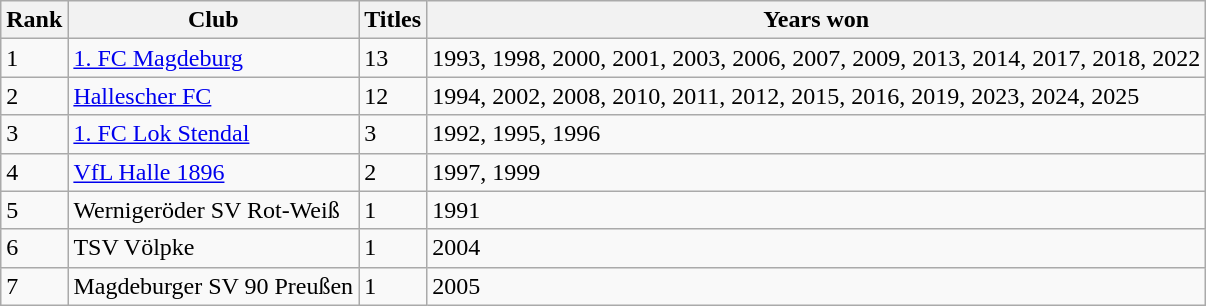<table class="wikitable">
<tr>
<th>Rank</th>
<th>Club</th>
<th>Titles</th>
<th>Years won</th>
</tr>
<tr>
<td>1</td>
<td><a href='#'>1. FC Magdeburg</a></td>
<td>13</td>
<td>1993, 1998, 2000, 2001, 2003, 2006, 2007, 2009, 2013, 2014, 2017, 2018, 2022</td>
</tr>
<tr>
<td>2</td>
<td><a href='#'>Hallescher FC</a></td>
<td>12</td>
<td>1994, 2002, 2008, 2010, 2011, 2012, 2015, 2016, 2019, 2023, 2024, 2025</td>
</tr>
<tr>
<td>3</td>
<td><a href='#'>1. FC Lok Stendal</a></td>
<td>3</td>
<td>1992, 1995, 1996</td>
</tr>
<tr>
<td>4</td>
<td><a href='#'>VfL Halle 1896</a></td>
<td>2</td>
<td>1997, 1999</td>
</tr>
<tr>
<td>5</td>
<td>Wernigeröder SV Rot-Weiß</td>
<td>1</td>
<td>1991</td>
</tr>
<tr>
<td>6</td>
<td>TSV Völpke</td>
<td>1</td>
<td>2004</td>
</tr>
<tr>
<td>7</td>
<td>Magdeburger SV 90 Preußen</td>
<td>1</td>
<td>2005</td>
</tr>
</table>
